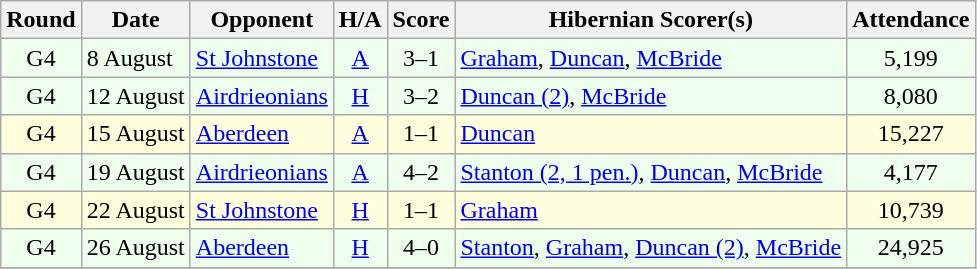<table class="wikitable" style="text-align:center">
<tr>
<th>Round</th>
<th>Date</th>
<th>Opponent</th>
<th>H/A</th>
<th>Score</th>
<th>Hibernian Scorer(s)</th>
<th>Attendance</th>
</tr>
<tr bgcolor=#EEFFEE>
<td>G4</td>
<td align=left>8 August</td>
<td align=left><a href='#'>St Johnstone</a></td>
<td><a href='#'>A</a></td>
<td>3–1</td>
<td align=left><a href='#'>Graham</a>, <a href='#'>Duncan</a>, <a href='#'>McBride</a></td>
<td>5,199</td>
</tr>
<tr bgcolor=#EEFFEE>
<td>G4</td>
<td align=left>12 August</td>
<td align=left><a href='#'>Airdrieonians</a></td>
<td><a href='#'>H</a></td>
<td>3–2</td>
<td align=left><a href='#'>Duncan (2)</a>, <a href='#'>McBride</a></td>
<td>8,080</td>
</tr>
<tr bgcolor=#FFFFDD>
<td>G4</td>
<td align=left>15 August</td>
<td align=left><a href='#'>Aberdeen</a></td>
<td><a href='#'>A</a></td>
<td>1–1</td>
<td align=left><a href='#'>Duncan</a></td>
<td>15,227</td>
</tr>
<tr bgcolor=#EEFFEE>
<td>G4</td>
<td align=left>19 August</td>
<td align=left><a href='#'>Airdrieonians</a></td>
<td><a href='#'>A</a></td>
<td>4–2</td>
<td align=left><a href='#'>Stanton (2, 1 pen.)</a>, <a href='#'>Duncan</a>, <a href='#'>McBride</a></td>
<td>4,177</td>
</tr>
<tr bgcolor=#FFFFDD>
<td>G4</td>
<td align=left>22 August</td>
<td align=left><a href='#'>St Johnstone</a></td>
<td><a href='#'>H</a></td>
<td>1–1</td>
<td align=left><a href='#'>Graham</a></td>
<td>10,739</td>
</tr>
<tr bgcolor=#EEFFEE>
<td>G4</td>
<td align=left>26 August</td>
<td align=left><a href='#'>Aberdeen</a></td>
<td><a href='#'>H</a></td>
<td>4–0</td>
<td align=left><a href='#'>Stanton</a>, <a href='#'>Graham</a>, <a href='#'>Duncan (2)</a>, <a href='#'>McBride</a></td>
<td>24,925</td>
</tr>
<tr>
</tr>
</table>
